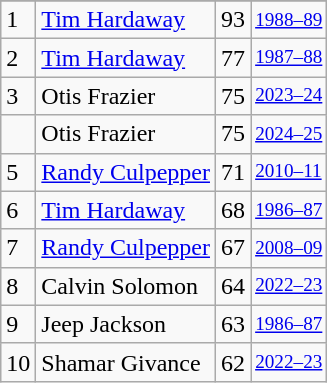<table class="wikitable">
<tr>
</tr>
<tr>
<td>1</td>
<td><a href='#'>Tim Hardaway</a></td>
<td>93</td>
<td style="font-size:80%;"><a href='#'>1988–89</a></td>
</tr>
<tr>
<td>2</td>
<td><a href='#'>Tim Hardaway</a></td>
<td>77</td>
<td style="font-size:80%;"><a href='#'>1987–88</a></td>
</tr>
<tr>
<td>3</td>
<td>Otis Frazier</td>
<td>75</td>
<td style="font-size:80%;"><a href='#'>2023–24</a></td>
</tr>
<tr>
<td></td>
<td>Otis Frazier</td>
<td>75</td>
<td style="font-size:80%;"><a href='#'>2024–25</a></td>
</tr>
<tr>
<td>5</td>
<td><a href='#'>Randy Culpepper</a></td>
<td>71</td>
<td style="font-size:80%;"><a href='#'>2010–11</a></td>
</tr>
<tr>
<td>6</td>
<td><a href='#'>Tim Hardaway</a></td>
<td>68</td>
<td style="font-size:80%;"><a href='#'>1986–87</a></td>
</tr>
<tr>
<td>7</td>
<td><a href='#'>Randy Culpepper</a></td>
<td>67</td>
<td style="font-size:80%;"><a href='#'>2008–09</a></td>
</tr>
<tr>
<td>8</td>
<td>Calvin Solomon</td>
<td>64</td>
<td style="font-size:80%;"><a href='#'>2022–23</a></td>
</tr>
<tr>
<td>9</td>
<td>Jeep Jackson</td>
<td>63</td>
<td style="font-size:80%;"><a href='#'>1986–87</a></td>
</tr>
<tr>
<td>10</td>
<td>Shamar Givance</td>
<td>62</td>
<td style="font-size:80%;"><a href='#'>2022–23</a></td>
</tr>
</table>
